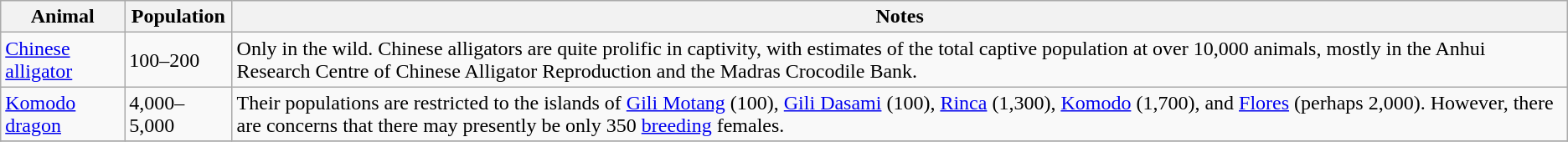<table class="wikitable">
<tr>
<th>Animal</th>
<th>Population</th>
<th>Notes</th>
</tr>
<tr>
<td><a href='#'>Chinese alligator</a></td>
<td>100–200</td>
<td>Only in the wild. Chinese alligators are quite prolific in captivity, with estimates of the total captive population at over 10,000 animals, mostly in the Anhui Research Centre of Chinese Alligator Reproduction and the Madras Crocodile Bank.</td>
</tr>
<tr>
<td><a href='#'>Komodo dragon</a></td>
<td>4,000–5,000</td>
<td>Their populations are restricted to the islands of <a href='#'>Gili Motang</a> (100), <a href='#'>Gili Dasami</a> (100), <a href='#'>Rinca</a> (1,300), <a href='#'>Komodo</a> (1,700), and <a href='#'>Flores</a> (perhaps 2,000). However, there are concerns that there may presently be only 350 <a href='#'>breeding</a> females.</td>
</tr>
<tr>
</tr>
</table>
